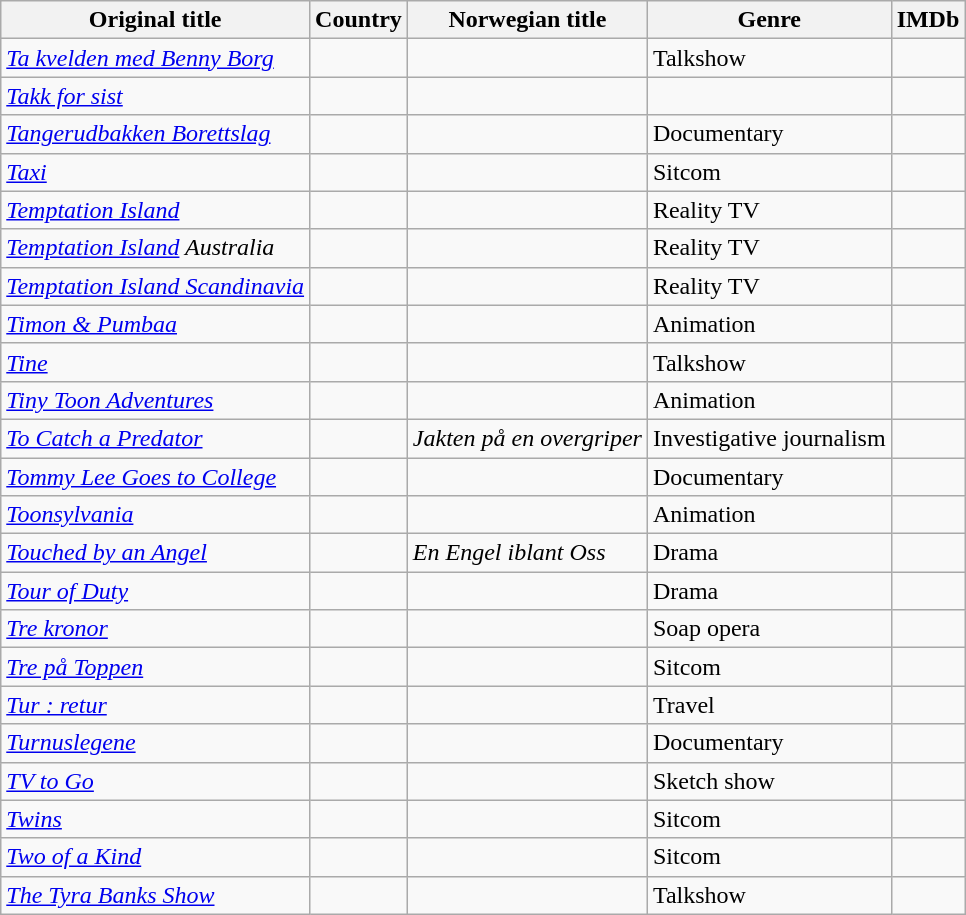<table class="wikitable">
<tr>
<th>Original title</th>
<th>Country</th>
<th>Norwegian title</th>
<th>Genre</th>
<th>IMDb</th>
</tr>
<tr>
<td><em><a href='#'>Ta kvelden med Benny Borg</a></em></td>
<td></td>
<td></td>
<td>Talkshow</td>
<td></td>
</tr>
<tr>
<td><em><a href='#'>Takk for sist</a></em></td>
<td></td>
<td></td>
<td></td>
<td></td>
</tr>
<tr>
<td><em><a href='#'>Tangerudbakken Borettslag</a></em></td>
<td></td>
<td></td>
<td>Documentary</td>
<td></td>
</tr>
<tr>
<td><em><a href='#'>Taxi</a></em></td>
<td></td>
<td></td>
<td>Sitcom</td>
<td></td>
</tr>
<tr>
<td><em><a href='#'>Temptation Island</a></em></td>
<td></td>
<td></td>
<td>Reality TV</td>
<td></td>
</tr>
<tr>
<td><em><a href='#'>Temptation Island</a> Australia</em></td>
<td></td>
<td></td>
<td>Reality TV</td>
<td></td>
</tr>
<tr>
<td><em><a href='#'>Temptation Island Scandinavia</a></em></td>
<td>  </td>
<td></td>
<td>Reality TV</td>
<td></td>
</tr>
<tr>
<td><em><a href='#'>Timon & Pumbaa</a></em></td>
<td></td>
<td></td>
<td>Animation</td>
<td></td>
</tr>
<tr>
<td><em><a href='#'>Tine</a></em></td>
<td></td>
<td></td>
<td>Talkshow</td>
<td></td>
</tr>
<tr>
<td><em><a href='#'>Tiny Toon Adventures</a></em></td>
<td></td>
<td></td>
<td>Animation</td>
<td></td>
</tr>
<tr>
<td><em><a href='#'>To Catch a Predator</a></em></td>
<td></td>
<td><em>Jakten på en overgriper</em></td>
<td>Investigative journalism</td>
<td></td>
</tr>
<tr>
<td><em><a href='#'>Tommy Lee Goes to College</a></em></td>
<td></td>
<td></td>
<td>Documentary</td>
<td></td>
</tr>
<tr>
<td><em><a href='#'>Toonsylvania</a></em></td>
<td></td>
<td></td>
<td>Animation</td>
<td></td>
</tr>
<tr>
<td><em><a href='#'>Touched by an Angel</a></em></td>
<td></td>
<td><em>En Engel iblant Oss</em></td>
<td>Drama</td>
<td></td>
</tr>
<tr>
<td><em><a href='#'>Tour of Duty</a></em></td>
<td></td>
<td></td>
<td>Drama</td>
<td></td>
</tr>
<tr>
<td><em><a href='#'>Tre kronor</a></em></td>
<td></td>
<td></td>
<td>Soap opera</td>
<td></td>
</tr>
<tr>
<td><em><a href='#'>Tre på Toppen</a></em></td>
<td></td>
<td></td>
<td>Sitcom</td>
<td></td>
</tr>
<tr>
<td><em><a href='#'>Tur : retur</a></em></td>
<td></td>
<td></td>
<td>Travel</td>
<td></td>
</tr>
<tr>
<td><em><a href='#'>Turnuslegene</a></em></td>
<td></td>
<td></td>
<td>Documentary</td>
<td></td>
</tr>
<tr>
<td><em><a href='#'>TV to Go</a></em></td>
<td></td>
<td></td>
<td>Sketch show</td>
<td></td>
</tr>
<tr>
<td><em><a href='#'>Twins</a></em></td>
<td></td>
<td></td>
<td>Sitcom</td>
<td></td>
</tr>
<tr>
<td><em><a href='#'>Two of a Kind</a></em></td>
<td></td>
<td></td>
<td>Sitcom</td>
<td></td>
</tr>
<tr>
<td><em><a href='#'>The Tyra Banks Show</a></em></td>
<td></td>
<td></td>
<td>Talkshow</td>
<td></td>
</tr>
</table>
